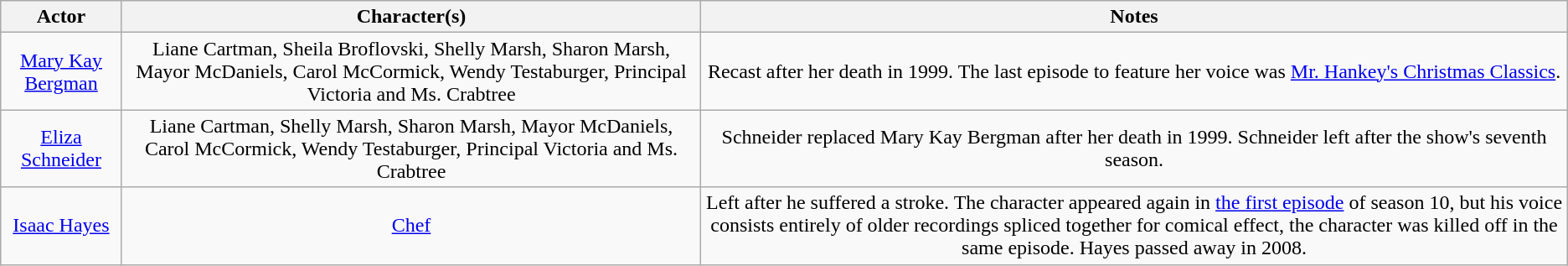<table class="wikitable sortable" style="text-align:center">
<tr>
<th>Actor</th>
<th>Character(s)</th>
<th class="unsortable">Notes</th>
</tr>
<tr>
<td><a href='#'>Mary Kay Bergman</a></td>
<td>Liane Cartman, Sheila Broflovski, Shelly Marsh, Sharon Marsh, Mayor McDaniels, Carol McCormick, Wendy Testaburger, Principal Victoria and Ms. Crabtree</td>
<td>Recast after her death in 1999. The last episode to feature her voice was <a href='#'>Mr. Hankey's Christmas Classics</a>.</td>
</tr>
<tr>
<td><a href='#'>Eliza Schneider</a></td>
<td>Liane Cartman, Shelly Marsh, Sharon Marsh, Mayor McDaniels, Carol McCormick, Wendy Testaburger, Principal Victoria and Ms. Crabtree</td>
<td>Schneider replaced Mary Kay Bergman after her death in 1999. Schneider left after the show's seventh season.</td>
</tr>
<tr>
<td><a href='#'>Isaac Hayes</a></td>
<td><a href='#'>Chef</a></td>
<td>Left after he suffered a stroke. The character appeared again in <a href='#'>the first episode</a> of season 10, but his voice consists entirely of older recordings spliced together for comical effect, the character was killed off in the same episode. Hayes passed away in 2008.</td>
</tr>
</table>
